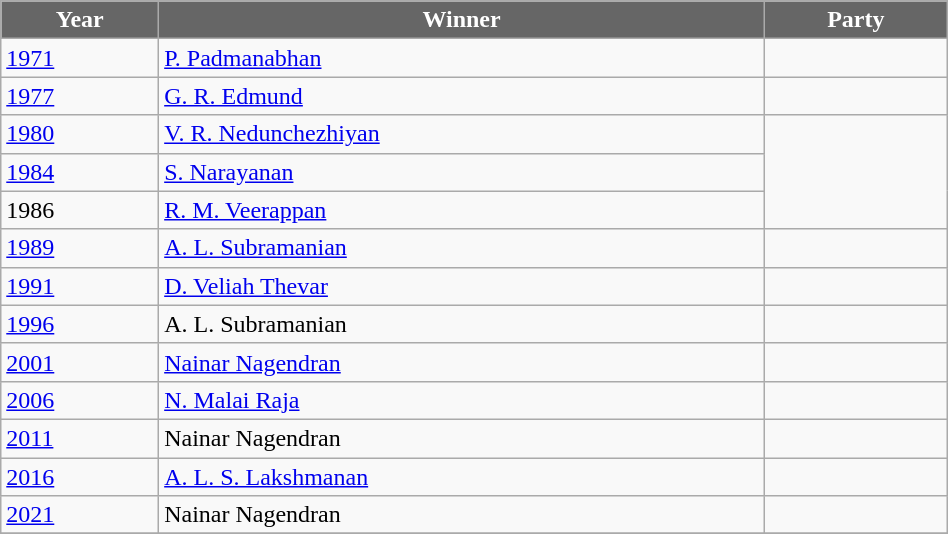<table class="wikitable" width="50%">
<tr>
<th style="background-color:#666666; color:white">Year</th>
<th style="background-color:#666666; color:white">Winner</th>
<th style="background-color:#666666; color:white" colspan="2">Party</th>
</tr>
<tr>
<td><a href='#'>1971</a></td>
<td><a href='#'>P. Padmanabhan</a></td>
<td></td>
</tr>
<tr>
<td><a href='#'>1977</a></td>
<td><a href='#'>G. R. Edmund</a></td>
<td></td>
</tr>
<tr>
<td><a href='#'>1980</a></td>
<td><a href='#'>V. R. Nedunchezhiyan</a></td>
</tr>
<tr>
<td><a href='#'>1984</a></td>
<td><a href='#'>S. Narayanan</a></td>
</tr>
<tr>
<td>1986</td>
<td><a href='#'>R. M. Veerappan</a></td>
</tr>
<tr>
<td><a href='#'>1989</a></td>
<td><a href='#'>A. L. Subramanian</a></td>
<td></td>
</tr>
<tr>
<td><a href='#'>1991</a></td>
<td><a href='#'>D. Veliah Thevar</a></td>
<td></td>
</tr>
<tr>
<td><a href='#'>1996</a></td>
<td>A. L. Subramanian</td>
<td></td>
</tr>
<tr>
<td><a href='#'>2001</a></td>
<td><a href='#'>Nainar Nagendran</a></td>
<td></td>
</tr>
<tr>
<td><a href='#'>2006</a></td>
<td><a href='#'>N. Malai Raja</a></td>
<td></td>
</tr>
<tr>
<td><a href='#'>2011</a></td>
<td>Nainar Nagendran</td>
<td></td>
</tr>
<tr>
<td><a href='#'>2016</a></td>
<td><a href='#'>A. L. S. Lakshmanan</a></td>
<td></td>
</tr>
<tr>
<td><a href='#'>2021</a></td>
<td>Nainar Nagendran</td>
<td></td>
</tr>
<tr>
</tr>
</table>
